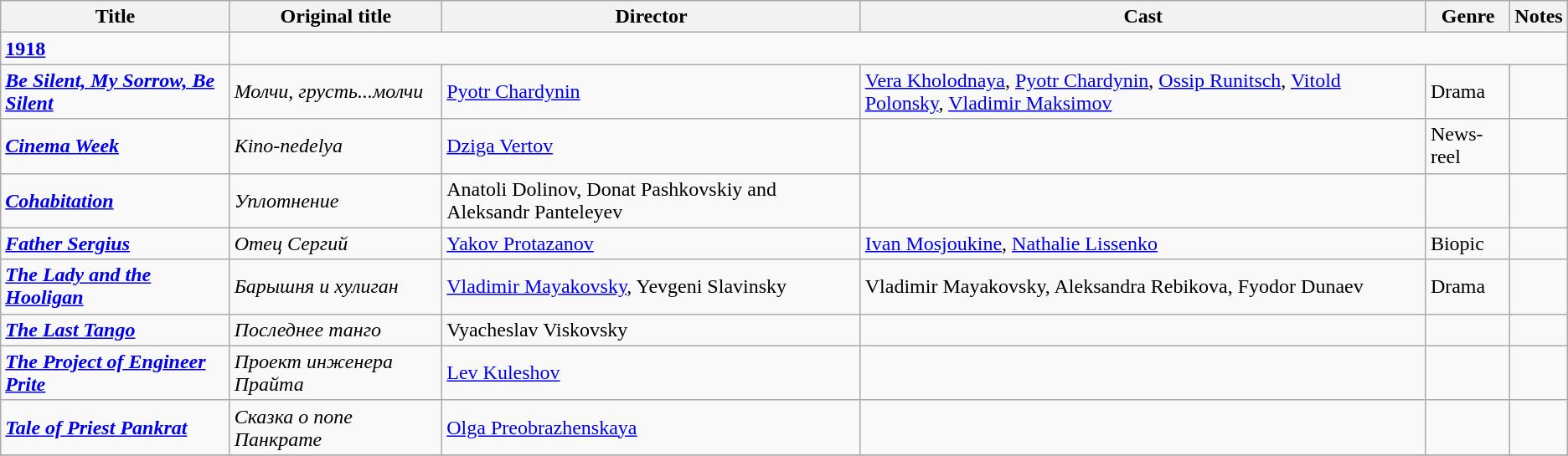<table class="wikitable">
<tr>
<th>Title</th>
<th>Original title</th>
<th>Director</th>
<th>Cast</th>
<th>Genre</th>
<th>Notes</th>
</tr>
<tr>
<td><strong><a href='#'>1918</a></strong></td>
</tr>
<tr>
<td><strong><em><a href='#'>Be Silent, My Sorrow, Be Silent</a></em></strong></td>
<td><em>Молчи, грусть...молчи</em></td>
<td><a href='#'>Pyotr Chardynin</a></td>
<td><a href='#'>Vera Kholodnaya</a>, <a href='#'>Pyotr Chardynin</a>, <a href='#'>Ossip Runitsch</a>, <a href='#'>Vitold Polonsky</a>, <a href='#'>Vladimir Maksimov</a></td>
<td>Drama</td>
<td></td>
</tr>
<tr>
<td><strong><em><a href='#'>Cinema Week</a></em></strong></td>
<td><em>Kino-nedelya</em></td>
<td><a href='#'>Dziga Vertov</a></td>
<td></td>
<td>News-reel</td>
<td></td>
</tr>
<tr>
<td><strong><em><a href='#'>Cohabitation</a></em></strong></td>
<td><em>Уплотнение</em></td>
<td>Anatoli Dolinov, Donat Pashkovskiy and Aleksandr Panteleyev</td>
<td></td>
<td></td>
<td></td>
</tr>
<tr>
<td><strong><em><a href='#'>Father Sergius</a></em></strong></td>
<td><em>Отец Сергий</em></td>
<td><a href='#'>Yakov Protazanov</a></td>
<td><a href='#'>Ivan Mosjoukine</a>, <a href='#'>Nathalie Lissenko</a></td>
<td>Biopic</td>
<td></td>
</tr>
<tr>
<td><strong><em><a href='#'>The Lady and the Hooligan</a></em></strong></td>
<td><em>Барышня и хулиган</em></td>
<td><a href='#'>Vladimir Mayakovsky</a>, Yevgeni Slavinsky</td>
<td>Vladimir Mayakovsky, Aleksandra Rebikova, Fyodor Dunaev</td>
<td>Drama</td>
<td></td>
</tr>
<tr>
<td><strong><em><a href='#'>The Last Tango</a></em></strong></td>
<td><em>Последнее танго</em></td>
<td>Vyacheslav Viskovsky</td>
<td></td>
<td></td>
<td></td>
</tr>
<tr>
<td><strong><em><a href='#'>The Project of Engineer Prite</a></em></strong></td>
<td><em>Проект инженера Прайта</em></td>
<td><a href='#'>Lev Kuleshov</a></td>
<td></td>
<td></td>
<td></td>
</tr>
<tr>
<td><strong><em><a href='#'>Tale of Priest Pankrat</a></em></strong></td>
<td><em>Сказка о попе Панкрате</em></td>
<td><a href='#'>Olga Preobrazhenskaya</a></td>
<td></td>
<td></td>
<td></td>
</tr>
<tr>
</tr>
</table>
